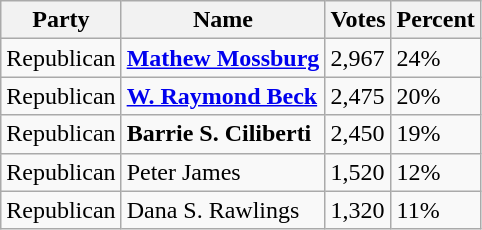<table class="wikitable">
<tr>
<th>Party</th>
<th>Name</th>
<th>Votes</th>
<th>Percent</th>
</tr>
<tr>
<td>Republican</td>
<td><strong><a href='#'>Mathew Mossburg</a></strong></td>
<td>2,967</td>
<td>24%</td>
</tr>
<tr>
<td>Republican</td>
<td><strong><a href='#'>W. Raymond Beck</a></strong></td>
<td>2,475</td>
<td>20%</td>
</tr>
<tr>
<td>Republican</td>
<td><strong>Barrie S. Ciliberti</strong></td>
<td>2,450</td>
<td>19%</td>
</tr>
<tr>
<td>Republican</td>
<td>Peter James</td>
<td>1,520</td>
<td>12%</td>
</tr>
<tr>
<td>Republican</td>
<td>Dana S. Rawlings</td>
<td>1,320</td>
<td>11%</td>
</tr>
</table>
